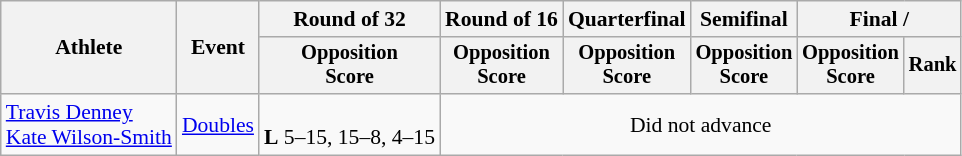<table class=wikitable style="font-size:90%">
<tr>
<th rowspan="2">Athlete</th>
<th rowspan="2">Event</th>
<th>Round of 32</th>
<th>Round of 16</th>
<th>Quarterfinal</th>
<th>Semifinal</th>
<th colspan=2>Final / </th>
</tr>
<tr style="font-size:95%">
<th>Opposition<br>Score</th>
<th>Opposition<br>Score</th>
<th>Opposition<br>Score</th>
<th>Opposition<br>Score</th>
<th>Opposition<br>Score</th>
<th>Rank</th>
</tr>
<tr align=center>
<td align=left><a href='#'>Travis Denney</a><br><a href='#'>Kate Wilson-Smith</a></td>
<td align=left><a href='#'>Doubles</a></td>
<td><br><strong>L</strong> 5–15, 15–8, 4–15</td>
<td colspan=5>Did not advance</td>
</tr>
</table>
